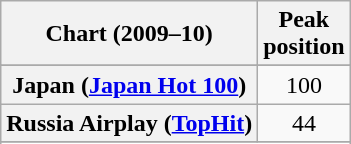<table class="wikitable sortable plainrowheaders" style="text-align:center">
<tr>
<th align="center">Chart (2009–10)</th>
<th align="center">Peak<br>position</th>
</tr>
<tr>
</tr>
<tr>
</tr>
<tr>
</tr>
<tr>
</tr>
<tr>
<th scope="row">Japan (<a href='#'>Japan Hot 100</a>)</th>
<td align="center">100</td>
</tr>
<tr>
<th scope="row">Russia Airplay (<a href='#'>TopHit</a>)</th>
<td align="center">44</td>
</tr>
<tr>
</tr>
<tr>
</tr>
<tr>
</tr>
<tr>
</tr>
<tr>
</tr>
<tr>
</tr>
<tr>
</tr>
<tr>
</tr>
</table>
